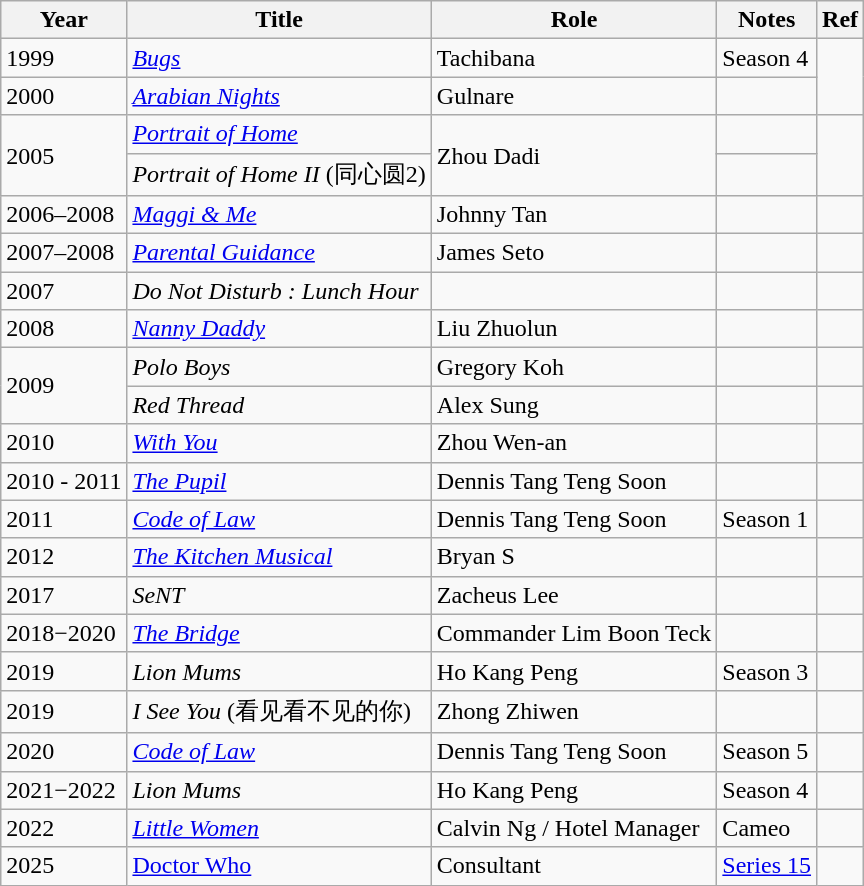<table class="wikitable sortable">
<tr>
<th>Year</th>
<th>Title</th>
<th>Role</th>
<th class="unsortable">Notes</th>
<th class="unsortable">Ref</th>
</tr>
<tr>
<td>1999</td>
<td><em><a href='#'>Bugs</a></em></td>
<td>Tachibana</td>
<td>Season 4</td>
</tr>
<tr>
<td rowspan="1">2000</td>
<td><em><a href='#'>Arabian Nights</a></em></td>
<td>Gulnare</td>
<td></td>
</tr>
<tr>
<td rowspan="2">2005</td>
<td><em><a href='#'>Portrait of Home</a></em></td>
<td rowspan="2">Zhou Dadi</td>
<td></td>
<td rowspan="2"></td>
</tr>
<tr>
<td><em>Portrait of Home II</em> (同心圆2)</td>
<td></td>
</tr>
<tr>
<td>2006–2008</td>
<td><em><a href='#'>Maggi & Me</a></em></td>
<td>Johnny Tan</td>
<td></td>
<td></td>
</tr>
<tr>
<td rowspan="1">2007–2008</td>
<td><em><a href='#'>Parental Guidance</a></em></td>
<td>James Seto</td>
<td></td>
<td></td>
</tr>
<tr>
<td rowspan="1">2007</td>
<td><em>Do Not Disturb : Lunch Hour</em></td>
<td></td>
<td></td>
<td></td>
</tr>
<tr>
<td rowspan="1">2008</td>
<td><em><a href='#'>Nanny Daddy</a></em></td>
<td>Liu Zhuolun</td>
<td></td>
<td></td>
</tr>
<tr>
<td rowspan="2">2009</td>
<td><em>Polo Boys</em></td>
<td>Gregory Koh</td>
<td></td>
<td></td>
</tr>
<tr>
<td><em>Red Thread</em></td>
<td>Alex Sung</td>
<td></td>
<td></td>
</tr>
<tr>
<td>2010</td>
<td><em><a href='#'>With You</a></em></td>
<td>Zhou Wen-an</td>
<td></td>
<td></td>
</tr>
<tr>
<td>2010 - 2011</td>
<td><em><a href='#'>The Pupil</a></em></td>
<td>Dennis Tang Teng Soon</td>
<td></td>
<td></td>
</tr>
<tr>
<td>2011</td>
<td><em><a href='#'>Code of Law</a></em></td>
<td>Dennis Tang Teng Soon</td>
<td>Season 1</td>
<td></td>
</tr>
<tr>
<td rowspan="1">2012</td>
<td><em><a href='#'>The Kitchen Musical</a></em></td>
<td>Bryan S</td>
<td></td>
<td></td>
</tr>
<tr>
<td>2017</td>
<td><em>SeNT</em></td>
<td>Zacheus Lee</td>
<td></td>
<td></td>
</tr>
<tr>
<td>2018−2020</td>
<td><em><a href='#'>The Bridge</a></em></td>
<td>Commander Lim Boon Teck</td>
<td></td>
<td></td>
</tr>
<tr>
<td>2019</td>
<td><em>Lion Mums</em></td>
<td>Ho Kang Peng</td>
<td>Season 3</td>
<td></td>
</tr>
<tr>
<td>2019</td>
<td><em>I See You</em> (看见看不见的你)</td>
<td>Zhong Zhiwen</td>
<td></td>
<td></td>
</tr>
<tr>
<td rowspan="1">2020</td>
<td><em><a href='#'>Code of Law</a></em></td>
<td>Dennis Tang Teng Soon</td>
<td>Season 5</td>
<td></td>
</tr>
<tr>
<td>2021−2022</td>
<td><em>Lion Mums</em></td>
<td>Ho Kang Peng</td>
<td>Season 4</td>
<td></td>
</tr>
<tr>
<td rowspan="1">2022</td>
<td><em><a href='#'>Little Women</a></em></td>
<td>Calvin Ng / Hotel Manager</td>
<td>Cameo</td>
<td></td>
</tr>
<tr>
<td>2025</td>
<td><a href='#'>Doctor Who</a></td>
<td>Consultant</td>
<td><a href='#'>Series 15</a></td>
<td></td>
</tr>
</table>
